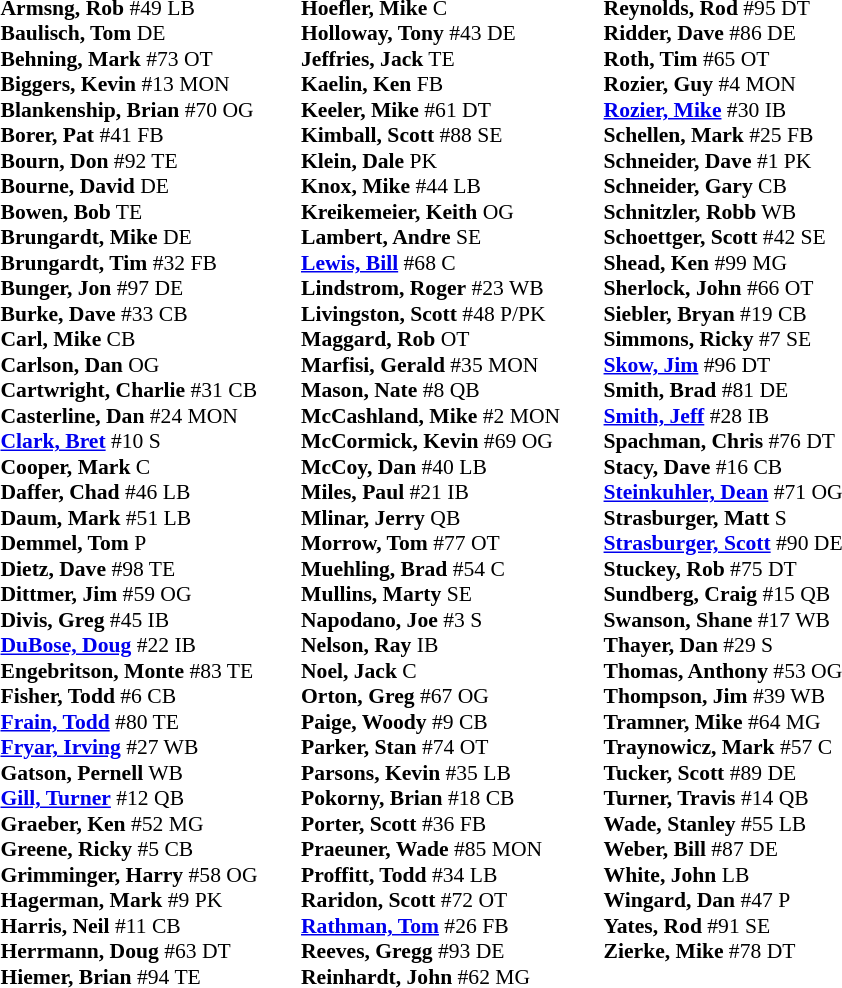<table class="toccolours" style="border-collapse:collapse; font-size:90%;">
<tr>
<td colspan="7" align="center"></td>
</tr>
<tr>
<td colspan=7 align="right"></td>
</tr>
<tr>
<td valign="top"><br><strong>Armsng, Rob</strong> #49  LB<br>
<strong>Baulisch, Tom</strong>  DE<br>
<strong>Behning, Mark</strong> #73  OT<br>
<strong>Biggers, Kevin</strong> #13  MON<br>
<strong>Blankenship, Brian</strong> #70  OG<br>
<strong>Borer, Pat</strong> #41  FB<br>
<strong>Bourn, Don</strong> #92  TE<br>
<strong>Bourne, David</strong>  DE<br>
<strong>Bowen, Bob</strong>  TE<br>
<strong>Brungardt, Mike</strong>  DE<br>
<strong>Brungardt, Tim</strong> #32  FB<br>
<strong>Bunger, Jon</strong> #97  DE<br>
<strong>Burke, Dave</strong> #33  CB<br>
<strong>Carl, Mike</strong>  CB<br>
<strong>Carlson, Dan</strong>  OG<br>
<strong>Cartwright, Charlie</strong> #31  CB<br>
<strong>Casterline, Dan</strong> #24  MON<br>
<strong><a href='#'>Clark, Bret</a></strong> #10  S<br>
<strong>Cooper, Mark</strong>  C<br>
<strong>Daffer, Chad</strong> #46  LB<br>
<strong>Daum, Mark</strong> #51  LB<br>
<strong>Demmel, Tom</strong>  P<br>
<strong>Dietz, Dave</strong> #98  TE<br>
<strong>Dittmer, Jim</strong> #59  OG<br>
<strong>Divis, Greg</strong> #45  IB<br>
<strong><a href='#'>DuBose, Doug</a></strong> #22  IB<br>
<strong>Engebritson, Monte</strong> #83  TE<br>
<strong>Fisher, Todd</strong> #6  CB<br>
<strong><a href='#'>Frain, Todd</a></strong> #80  TE<br>
<strong><a href='#'>Fryar, Irving</a></strong> #27  WB<br>
<strong>Gatson, Pernell</strong>  WB<br>
<strong><a href='#'>Gill, Turner</a></strong> #12  QB<br>
<strong>Graeber, Ken</strong> #52  MG<br>
<strong>Greene, Ricky</strong> #5  CB<br>
<strong>Grimminger, Harry</strong> #58  OG<br>
<strong>Hagerman, Mark</strong> #9  PK<br>
<strong>Harris, Neil</strong> #11  CB<br>
<strong>Herrmann, Doug</strong> #63  DT<br>
<strong>Hiemer, Brian</strong> #94  TE<br></td>
<td width="25"> </td>
<td valign="top"><br><strong>Hoefler, Mike</strong>  C<br>
<strong>Holloway, Tony</strong> #43  DE<br>
<strong>Jeffries, Jack</strong>  TE<br>
<strong>Kaelin, Ken</strong>  FB<br>
<strong>Keeler, Mike</strong> #61  DT<br>
<strong>Kimball, Scott</strong> #88  SE<br>
<strong>Klein, Dale</strong>  PK<br>
<strong>Knox, Mike</strong> #44  LB<br>
<strong>Kreikemeier, Keith</strong>  OG<br>
<strong>Lambert, Andre</strong>  SE<br>
<strong><a href='#'>Lewis, Bill</a></strong> #68  C<br>
<strong>Lindstrom, Roger</strong> #23  WB<br>
<strong>Livingston, Scott</strong> #48  P/PK<br>
<strong>Maggard, Rob</strong>  OT<br>
<strong>Marfisi, Gerald</strong> #35  MON<br>
<strong>Mason, Nate</strong> #8  QB<br>
<strong>McCashland, Mike</strong> #2  MON<br>
<strong>McCormick, Kevin</strong> #69  OG<br>
<strong>McCoy, Dan</strong> #40  LB<br>
<strong>Miles, Paul</strong> #21  IB<br>
<strong>Mlinar, Jerry</strong>  QB<br>
<strong>Morrow, Tom</strong> #77  OT<br>
<strong>Muehling, Brad</strong> #54  C<br>
<strong>Mullins, Marty</strong>  SE<br>
<strong>Napodano, Joe</strong> #3  S<br>
<strong>Nelson, Ray</strong>  IB<br>
<strong>Noel, Jack</strong>  C<br>
<strong>Orton, Greg</strong> #67  OG<br>
<strong>Paige, Woody</strong> #9  CB<br>
<strong>Parker, Stan</strong> #74  OT<br>
<strong>Parsons, Kevin</strong> #35  LB<br>
<strong>Pokorny, Brian</strong> #18  CB<br>
<strong>Porter, Scott</strong> #36  FB<br>
<strong>Praeuner, Wade</strong> #85  MON<br>
<strong>Proffitt, Todd</strong> #34  LB<br>
<strong>Raridon, Scott</strong> #72  OT<br>
<strong><a href='#'>Rathman, Tom</a></strong> #26  FB<br>
<strong>Reeves, Gregg</strong> #93  DE<br>
<strong>Reinhardt, John</strong> #62  MG<br></td>
<td width="25"> </td>
<td valign="top"><br><strong>Reynolds, Rod</strong> #95  DT<br>
<strong>Ridder, Dave</strong> #86  DE<br>
<strong>Roth, Tim</strong> #65  OT<br>
<strong>Rozier, Guy</strong> #4  MON<br>
<strong><a href='#'>Rozier, Mike</a></strong> #30  IB<br>
<strong>Schellen, Mark</strong> #25  FB<br>
<strong>Schneider, Dave</strong> #1  PK<br>
<strong>Schneider, Gary</strong>  CB<br>
<strong>Schnitzler, Robb</strong>  WB<br>
<strong>Schoettger, Scott</strong> #42  SE<br>
<strong>Shead, Ken</strong> #99  MG<br>
<strong>Sherlock, John</strong> #66  OT<br>
<strong>Siebler, Bryan</strong> #19  CB<br>
<strong>Simmons, Ricky</strong> #7  SE<br>
<strong><a href='#'>Skow, Jim</a></strong> #96  DT<br>
<strong>Smith, Brad</strong> #81  DE<br>
<strong><a href='#'>Smith, Jeff</a></strong> #28  IB<br>
<strong>Spachman, Chris</strong> #76  DT<br>
<strong>Stacy, Dave</strong> #16  CB<br>
<strong><a href='#'>Steinkuhler, Dean</a></strong> #71  OG<br>
<strong>Strasburger, Matt</strong>  S<br>
<strong><a href='#'>Strasburger, Scott</a></strong> #90  DE<br>
<strong>Stuckey, Rob</strong> #75  DT<br>
<strong>Sundberg, Craig</strong> #15  QB<br>
<strong>Swanson, Shane</strong> #17  WB<br>
<strong>Thayer, Dan</strong> #29  S<br>
<strong>Thomas, Anthony</strong> #53  OG<br>
<strong>Thompson, Jim</strong> #39  WB<br>
<strong>Tramner, Mike</strong> #64  MG<br>
<strong>Traynowicz, Mark</strong> #57  C<br>
<strong>Tucker, Scott</strong> #89  DE<br>
<strong>Turner, Travis</strong> #14  QB<br>
<strong>Wade, Stanley</strong> #55  LB<br>
<strong>Weber, Bill</strong> #87  DE<br>
<strong>White, John</strong>  LB<br>
<strong>Wingard, Dan</strong> #47  P<br>
<strong>Yates, Rod</strong> #91  SE<br>
<strong>Zierke, Mike</strong> #78  DT<br></td>
</tr>
<tr>
<td colspan="5" valign="bottom" align="right"></td>
</tr>
</table>
